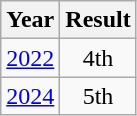<table class="wikitable" style="text-align:center">
<tr>
<th>Year</th>
<th>Result</th>
</tr>
<tr>
<td><a href='#'>2022</a></td>
<td>4th</td>
</tr>
<tr>
<td><a href='#'>2024</a></td>
<td>5th</td>
</tr>
</table>
